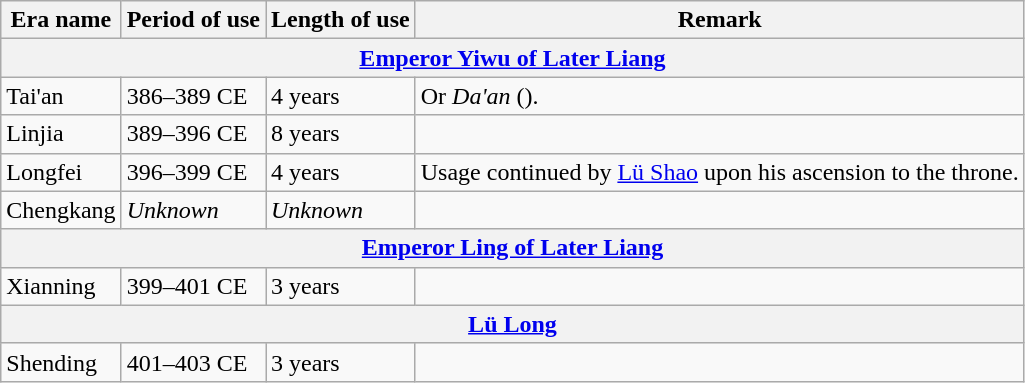<table class="wikitable">
<tr>
<th>Era name</th>
<th>Period of use</th>
<th>Length of use</th>
<th>Remark</th>
</tr>
<tr>
<th colspan="4"><a href='#'>Emperor Yiwu of Later Liang</a><br></th>
</tr>
<tr>
<td>Tai'an<br></td>
<td>386–389 CE</td>
<td>4 years</td>
<td>Or <em>Da'an</em> ().</td>
</tr>
<tr>
<td>Linjia<br></td>
<td>389–396 CE</td>
<td>8 years</td>
<td></td>
</tr>
<tr>
<td>Longfei<br></td>
<td>396–399 CE</td>
<td>4 years</td>
<td>Usage continued by <a href='#'>Lü Shao</a> upon his ascension to the throne.</td>
</tr>
<tr>
<td>Chengkang<br></td>
<td><em>Unknown</em></td>
<td><em>Unknown</em></td>
<td></td>
</tr>
<tr>
<th colspan="4"><a href='#'>Emperor Ling of Later Liang</a><br></th>
</tr>
<tr>
<td>Xianning<br></td>
<td>399–401 CE</td>
<td>3 years</td>
<td></td>
</tr>
<tr>
<th colspan="4"><a href='#'>Lü Long</a><br></th>
</tr>
<tr>
<td>Shending<br></td>
<td>401–403 CE</td>
<td>3 years</td>
<td></td>
</tr>
</table>
